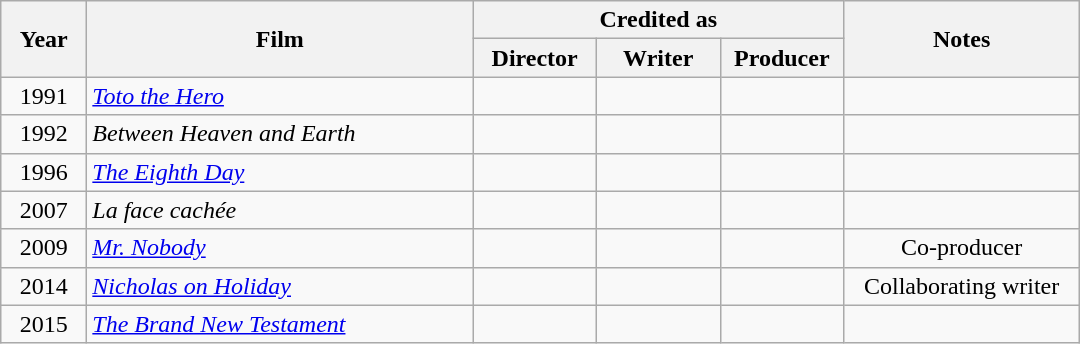<table class="wikitable" style="text-align:center;font-size:100%;">
<tr>
<th rowspan="2" style="width:50px;">Year</th>
<th rowspan="2" style="width:250px;">Film</th>
<th colspan="3">Credited as</th>
<th rowspan="2"  style="text-align:center; width:150px;">Notes</th>
</tr>
<tr>
<th width=75>Director</th>
<th width=75>Writer</th>
<th width=75>Producer</th>
</tr>
<tr style="text-align:center;">
<td>1991</td>
<td style="text-align:left;"><em><a href='#'>Toto the Hero</a></em></td>
<td></td>
<td></td>
<td></td>
<td></td>
</tr>
<tr style="text-align:center;">
<td>1992</td>
<td style="text-align:left;"><em>Between Heaven and Earth</em></td>
<td></td>
<td></td>
<td></td>
<td></td>
</tr>
<tr style="text-align:center;">
<td>1996</td>
<td style="text-align:left;"><em><a href='#'>The Eighth Day</a></em></td>
<td></td>
<td></td>
<td></td>
<td></td>
</tr>
<tr style="text-align:center;">
<td>2007</td>
<td style="text-align:left;"><em>La face cachée</em></td>
<td></td>
<td></td>
<td></td>
<td></td>
</tr>
<tr style="text-align:center;">
<td>2009</td>
<td style="text-align:left;"><em><a href='#'>Mr. Nobody</a></em></td>
<td></td>
<td></td>
<td></td>
<td>Co-producer</td>
</tr>
<tr style="text-align:center;">
<td>2014</td>
<td style="text-align:left;"><em><a href='#'>Nicholas on Holiday</a></em></td>
<td></td>
<td></td>
<td></td>
<td>Collaborating writer</td>
</tr>
<tr style="text-align:center;">
<td>2015</td>
<td style="text-align:left;"><em><a href='#'>The Brand New Testament</a></em></td>
<td></td>
<td></td>
<td></td>
<td></td>
</tr>
</table>
